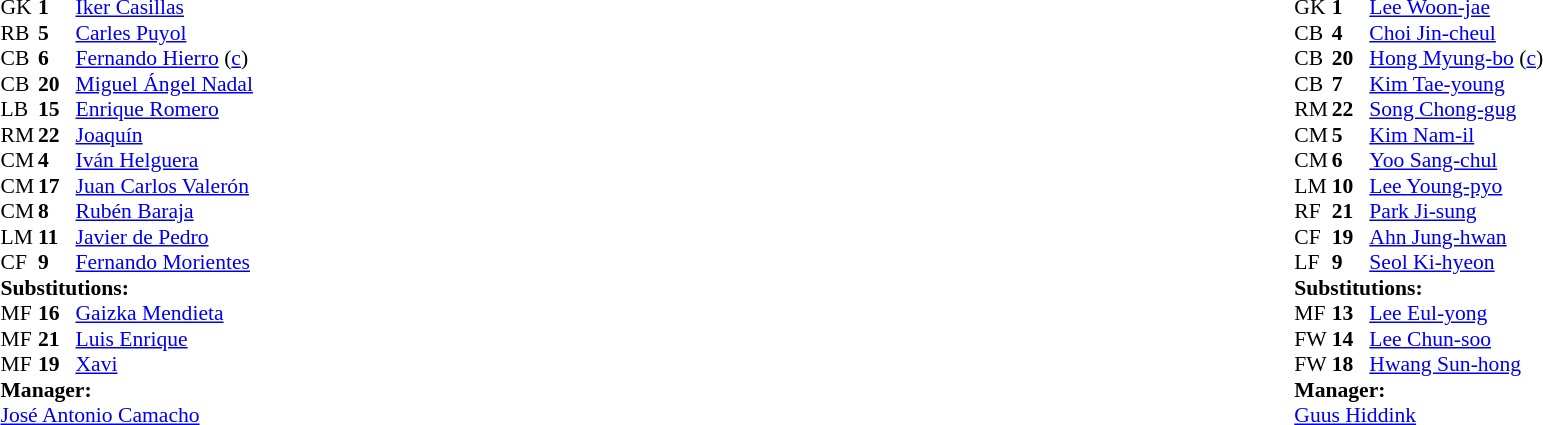<table width="100%">
<tr>
<td valign="top" width="50%"><br><table style="font-size: 90%" cellspacing="0" cellpadding="0">
<tr>
<th width="25"></th>
<th width="25"></th>
</tr>
<tr>
<td>GK</td>
<td><strong>1</strong></td>
<td><a href='#'>Iker Casillas</a></td>
</tr>
<tr>
<td>RB</td>
<td><strong>5</strong></td>
<td><a href='#'>Carles Puyol</a></td>
</tr>
<tr>
<td>CB</td>
<td><strong>6</strong></td>
<td><a href='#'>Fernando Hierro</a> (<a href='#'>c</a>)</td>
</tr>
<tr>
<td>CB</td>
<td><strong>20</strong></td>
<td><a href='#'>Miguel Ángel Nadal</a></td>
</tr>
<tr>
<td>LB</td>
<td><strong>15</strong></td>
<td><a href='#'>Enrique Romero</a></td>
</tr>
<tr>
<td>RM</td>
<td><strong>22</strong></td>
<td><a href='#'>Joaquín</a></td>
</tr>
<tr>
<td>CM</td>
<td><strong>4</strong></td>
<td><a href='#'>Iván Helguera</a></td>
<td></td>
<td></td>
</tr>
<tr>
<td>CM</td>
<td><strong>17</strong></td>
<td><a href='#'>Juan Carlos Valerón</a></td>
<td></td>
<td></td>
</tr>
<tr>
<td>CM</td>
<td><strong>8</strong></td>
<td><a href='#'>Rubén Baraja</a></td>
</tr>
<tr>
<td>LM</td>
<td><strong>11</strong></td>
<td><a href='#'>Javier de Pedro</a></td>
<td></td>
<td></td>
</tr>
<tr>
<td>CF</td>
<td><strong>9</strong></td>
<td><a href='#'>Fernando Morientes</a></td>
<td></td>
</tr>
<tr>
<td colspan=3><strong>Substitutions:</strong></td>
</tr>
<tr>
<td>MF</td>
<td><strong>16</strong></td>
<td><a href='#'>Gaizka Mendieta</a></td>
<td></td>
<td></td>
</tr>
<tr>
<td>MF</td>
<td><strong>21</strong></td>
<td><a href='#'>Luis Enrique</a></td>
<td></td>
<td></td>
</tr>
<tr>
<td>MF</td>
<td><strong>19</strong></td>
<td><a href='#'>Xavi</a></td>
<td></td>
<td></td>
</tr>
<tr>
<td colspan=3><strong>Manager:</strong></td>
</tr>
<tr>
<td colspan="4"><a href='#'>José Antonio Camacho</a></td>
</tr>
</table>
</td>
<td></td>
<td valign="top" width="50%"><br><table style="font-size: 90%" cellspacing="0" cellpadding="0" align="center">
<tr>
<th width="25"></th>
<th width="25"></th>
</tr>
<tr>
<td>GK</td>
<td><strong>1</strong></td>
<td><a href='#'>Lee Woon-jae</a></td>
</tr>
<tr>
<td>CB</td>
<td><strong>4</strong></td>
<td><a href='#'>Choi Jin-cheul</a></td>
</tr>
<tr>
<td>CB</td>
<td><strong>20</strong></td>
<td><a href='#'>Hong Myung-bo</a> (<a href='#'>c</a>)</td>
</tr>
<tr>
<td>CB</td>
<td><strong>7</strong></td>
<td><a href='#'>Kim Tae-young</a></td>
<td></td>
<td></td>
</tr>
<tr>
<td>RM</td>
<td><strong>22</strong></td>
<td><a href='#'>Song Chong-gug</a></td>
</tr>
<tr>
<td>CM</td>
<td><strong>5</strong></td>
<td><a href='#'>Kim Nam-il</a></td>
<td></td>
<td></td>
</tr>
<tr>
<td>CM</td>
<td><strong>6</strong></td>
<td><a href='#'>Yoo Sang-chul</a></td>
<td></td>
<td></td>
</tr>
<tr>
<td>LM</td>
<td><strong>10</strong></td>
<td><a href='#'>Lee Young-pyo</a></td>
</tr>
<tr>
<td>RF</td>
<td><strong>21</strong></td>
<td><a href='#'>Park Ji-sung</a></td>
</tr>
<tr>
<td>CF</td>
<td><strong>19</strong></td>
<td><a href='#'>Ahn Jung-hwan</a></td>
</tr>
<tr>
<td>LF</td>
<td><strong>9</strong></td>
<td><a href='#'>Seol Ki-hyeon</a></td>
</tr>
<tr>
<td colspan=3><strong>Substitutions:</strong></td>
</tr>
<tr>
<td>MF</td>
<td><strong>13</strong></td>
<td><a href='#'>Lee Eul-yong</a></td>
<td></td>
<td></td>
</tr>
<tr>
<td>FW</td>
<td><strong>14</strong></td>
<td><a href='#'>Lee Chun-soo</a></td>
<td></td>
<td></td>
</tr>
<tr>
<td>FW</td>
<td><strong>18</strong></td>
<td><a href='#'>Hwang Sun-hong</a></td>
<td></td>
<td></td>
</tr>
<tr>
<td colspan=3><strong>Manager:</strong></td>
</tr>
<tr>
<td colspan="4"> <a href='#'>Guus Hiddink</a></td>
</tr>
</table>
</td>
</tr>
</table>
